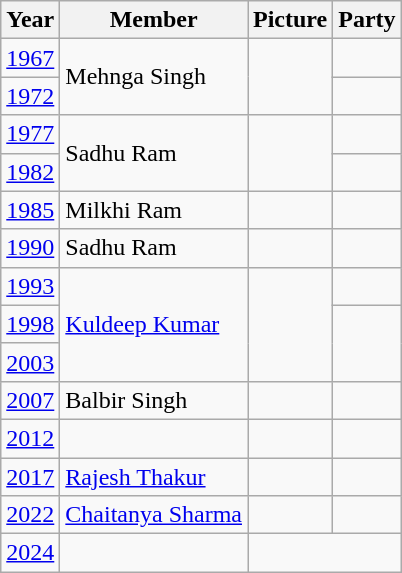<table class="wikitable sortable">
<tr>
<th>Year</th>
<th>Member</th>
<th>Picture</th>
<th colspan="2">Party</th>
</tr>
<tr>
<td><a href='#'>1967</a></td>
<td rowspan=2>Mehnga Singh</td>
<td rowspan=2></td>
<td></td>
</tr>
<tr>
<td><a href='#'>1972</a></td>
</tr>
<tr>
<td><a href='#'>1977</a></td>
<td rowspan=2>Sadhu Ram</td>
<td rowspan=2></td>
<td></td>
</tr>
<tr>
<td><a href='#'>1982</a></td>
<td></td>
</tr>
<tr>
<td><a href='#'>1985</a></td>
<td>Milkhi Ram</td>
<td></td>
<td></td>
</tr>
<tr>
<td><a href='#'>1990</a></td>
<td>Sadhu Ram</td>
<td></td>
<td></td>
</tr>
<tr>
<td><a href='#'>1993</a></td>
<td rowspan=3><a href='#'>Kuldeep Kumar</a></td>
<td rowspan=3></td>
<td></td>
</tr>
<tr>
<td><a href='#'>1998</a></td>
</tr>
<tr>
<td><a href='#'>2003</a></td>
</tr>
<tr>
<td><a href='#'>2007</a></td>
<td>Balbir Singh</td>
<td></td>
<td></td>
</tr>
<tr>
<td><a href='#'>2012</a></td>
<td></td>
<td></td>
<td></td>
</tr>
<tr>
<td><a href='#'>2017</a></td>
<td><a href='#'>Rajesh Thakur</a></td>
<td></td>
<td></td>
</tr>
<tr>
<td><a href='#'>2022</a></td>
<td><a href='#'>Chaitanya Sharma</a></td>
<td></td>
<td></td>
</tr>
<tr>
<td><a href='#'>2024</a></td>
<td></td>
</tr>
</table>
